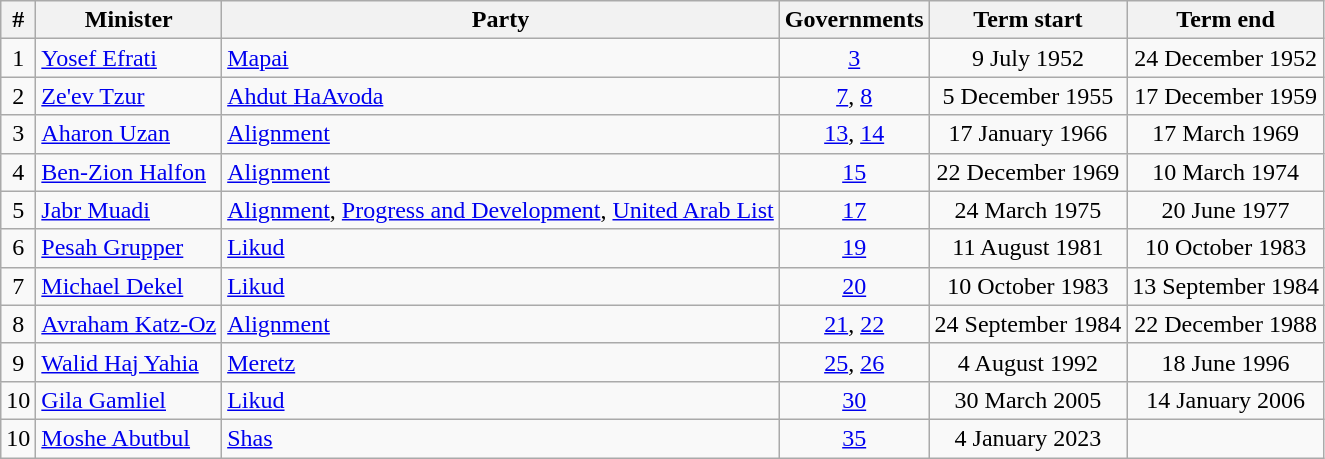<table class=wikitable style=text-align:center>
<tr>
<th>#</th>
<th>Minister</th>
<th>Party</th>
<th>Governments</th>
<th>Term start</th>
<th>Term end</th>
</tr>
<tr>
<td>1</td>
<td align=left><a href='#'>Yosef Efrati</a></td>
<td align=left><a href='#'>Mapai</a></td>
<td><a href='#'>3</a></td>
<td>9 July 1952</td>
<td>24 December 1952</td>
</tr>
<tr>
<td>2</td>
<td align=left><a href='#'>Ze'ev Tzur</a></td>
<td align=left><a href='#'>Ahdut HaAvoda</a></td>
<td><a href='#'>7</a>, <a href='#'>8</a></td>
<td>5 December 1955</td>
<td>17 December 1959</td>
</tr>
<tr>
<td>3</td>
<td align=left><a href='#'>Aharon Uzan</a></td>
<td align=left><a href='#'>Alignment</a></td>
<td><a href='#'>13</a>, <a href='#'>14</a></td>
<td>17 January 1966</td>
<td>17 March 1969</td>
</tr>
<tr>
<td>4</td>
<td align=left><a href='#'>Ben-Zion Halfon</a></td>
<td align=left><a href='#'>Alignment</a></td>
<td><a href='#'>15</a></td>
<td>22 December 1969</td>
<td>10 March 1974</td>
</tr>
<tr>
<td>5</td>
<td align=left><a href='#'>Jabr Muadi</a></td>
<td align=left><a href='#'>Alignment</a>, <a href='#'>Progress and Development</a>, <a href='#'>United Arab List</a></td>
<td><a href='#'>17</a></td>
<td>24 March 1975</td>
<td>20 June 1977</td>
</tr>
<tr>
<td>6</td>
<td align=left><a href='#'>Pesah Grupper</a></td>
<td align=left><a href='#'>Likud</a></td>
<td><a href='#'>19</a></td>
<td>11 August 1981</td>
<td>10 October 1983</td>
</tr>
<tr>
<td>7</td>
<td align=left><a href='#'>Michael Dekel</a></td>
<td align=left><a href='#'>Likud</a></td>
<td><a href='#'>20</a></td>
<td>10 October 1983</td>
<td>13 September 1984</td>
</tr>
<tr>
<td>8</td>
<td align=left><a href='#'>Avraham Katz-Oz</a></td>
<td align=left><a href='#'>Alignment</a></td>
<td><a href='#'>21</a>, <a href='#'>22</a></td>
<td>24 September 1984</td>
<td>22 December 1988</td>
</tr>
<tr>
<td>9</td>
<td align=left><a href='#'>Walid Haj Yahia</a></td>
<td align=left><a href='#'>Meretz</a></td>
<td><a href='#'>25</a>, <a href='#'>26</a></td>
<td>4 August 1992</td>
<td>18 June 1996</td>
</tr>
<tr>
<td>10</td>
<td align=left><a href='#'>Gila Gamliel</a></td>
<td align=left><a href='#'>Likud</a></td>
<td><a href='#'>30</a></td>
<td>30 March 2005</td>
<td>14 January 2006</td>
</tr>
<tr>
<td>10</td>
<td align=left><a href='#'>Moshe Abutbul</a></td>
<td align=left><a href='#'>Shas</a></td>
<td><a href='#'>35</a></td>
<td>4 January 2023</td>
<td></td>
</tr>
</table>
